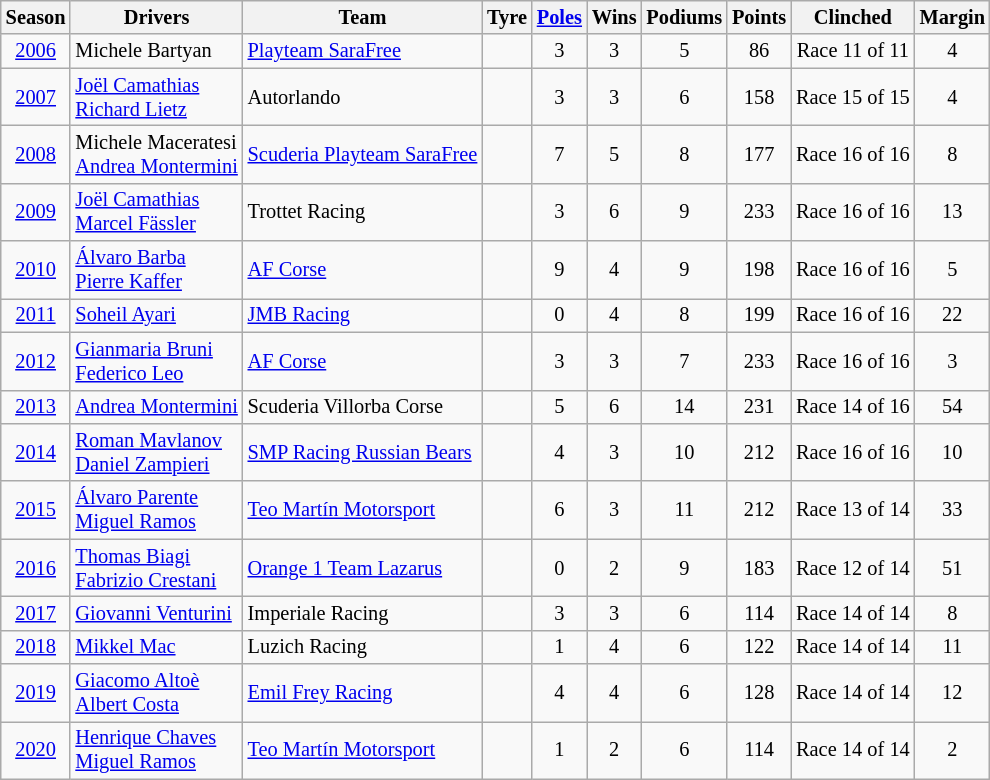<table class="sortable wikitable" style="font-size:85%; text-align:center;">
<tr>
<th scope=col>Season</th>
<th scope=col>Drivers</th>
<th scope=col>Team</th>
<th scope=col>Tyre</th>
<th scope=col><a href='#'>Poles</a></th>
<th scope=col>Wins</th>
<th scope=col>Podiums</th>
<th scope=col>Points</th>
<th scope=col>Clinched</th>
<th scope=col>Margin</th>
</tr>
<tr>
<td><a href='#'>2006</a></td>
<td align=left> Michele Bartyan</td>
<td align=left> <a href='#'>Playteam SaraFree</a></td>
<td></td>
<td>3</td>
<td>3</td>
<td>5</td>
<td>86</td>
<td>Race 11 of 11</td>
<td>4</td>
</tr>
<tr>
<td><a href='#'>2007</a></td>
<td align=left> <a href='#'>Joël Camathias</a><br> <a href='#'>Richard Lietz</a></td>
<td align=left> Autorlando</td>
<td></td>
<td>3</td>
<td>3</td>
<td>6</td>
<td>158</td>
<td>Race 15 of 15</td>
<td>4</td>
</tr>
<tr>
<td><a href='#'>2008</a></td>
<td align=left> Michele Maceratesi<br> <a href='#'>Andrea Montermini</a></td>
<td align=left> <a href='#'>Scuderia Playteam SaraFree</a></td>
<td></td>
<td>7</td>
<td>5</td>
<td>8</td>
<td>177</td>
<td>Race 16 of 16</td>
<td>8</td>
</tr>
<tr>
<td><a href='#'>2009</a></td>
<td align=left> <a href='#'>Joël Camathias</a><br> <a href='#'>Marcel Fässler</a></td>
<td align=left> Trottet Racing</td>
<td></td>
<td>3</td>
<td>6</td>
<td>9</td>
<td>233</td>
<td>Race 16 of 16</td>
<td>13</td>
</tr>
<tr>
<td><a href='#'>2010</a></td>
<td align=left> <a href='#'>Álvaro Barba</a><br> <a href='#'>Pierre Kaffer</a></td>
<td align=left> <a href='#'>AF Corse</a></td>
<td></td>
<td>9</td>
<td>4</td>
<td>9</td>
<td>198</td>
<td>Race 16 of 16</td>
<td>5</td>
</tr>
<tr>
<td><a href='#'>2011</a></td>
<td align=left> <a href='#'>Soheil Ayari</a></td>
<td align=left> <a href='#'>JMB Racing</a></td>
<td></td>
<td>0</td>
<td>4</td>
<td>8</td>
<td>199</td>
<td>Race 16 of 16</td>
<td>22</td>
</tr>
<tr>
<td><a href='#'>2012</a></td>
<td align=left> <a href='#'>Gianmaria Bruni</a><br> <a href='#'>Federico Leo</a></td>
<td align=left> <a href='#'>AF Corse</a></td>
<td></td>
<td>3</td>
<td>3</td>
<td>7</td>
<td>233</td>
<td>Race 16 of 16</td>
<td>3</td>
</tr>
<tr>
<td><a href='#'>2013</a></td>
<td align=left> <a href='#'>Andrea Montermini</a></td>
<td align=left> Scuderia Villorba Corse</td>
<td></td>
<td>5</td>
<td>6</td>
<td>14</td>
<td>231</td>
<td>Race 14 of 16</td>
<td>54</td>
</tr>
<tr>
<td><a href='#'>2014</a></td>
<td align=left> <a href='#'>Roman Mavlanov</a><br> <a href='#'>Daniel Zampieri</a></td>
<td align=left> <a href='#'>SMP Racing Russian Bears</a></td>
<td></td>
<td>4</td>
<td>3</td>
<td>10</td>
<td>212</td>
<td>Race 16 of 16</td>
<td>10</td>
</tr>
<tr>
<td><a href='#'>2015</a></td>
<td align=left> <a href='#'>Álvaro Parente</a><br> <a href='#'>Miguel Ramos</a></td>
<td align=left> <a href='#'>Teo Martín Motorsport</a></td>
<td></td>
<td>6</td>
<td>3</td>
<td>11</td>
<td>212</td>
<td>Race 13 of 14</td>
<td>33</td>
</tr>
<tr>
<td><a href='#'>2016</a></td>
<td align=left> <a href='#'>Thomas Biagi</a><br> <a href='#'>Fabrizio Crestani</a></td>
<td align=left> <a href='#'>Orange 1 Team Lazarus</a></td>
<td></td>
<td>0</td>
<td>2</td>
<td>9</td>
<td>183</td>
<td>Race 12 of 14</td>
<td>51</td>
</tr>
<tr>
<td><a href='#'>2017</a></td>
<td align=left> <a href='#'>Giovanni Venturini</a></td>
<td align=left> Imperiale Racing</td>
<td></td>
<td>3</td>
<td>3</td>
<td>6</td>
<td>114</td>
<td>Race 14 of 14</td>
<td>8</td>
</tr>
<tr>
<td><a href='#'>2018</a></td>
<td align=left> <a href='#'>Mikkel Mac</a></td>
<td align=left> Luzich Racing</td>
<td></td>
<td>1</td>
<td>4</td>
<td>6</td>
<td>122</td>
<td>Race 14 of 14</td>
<td>11</td>
</tr>
<tr>
<td><a href='#'>2019</a></td>
<td align=left> <a href='#'>Giacomo Altoè</a><br> <a href='#'>Albert Costa</a></td>
<td align=left> <a href='#'>Emil Frey Racing</a></td>
<td></td>
<td>4</td>
<td>4</td>
<td>6</td>
<td>128</td>
<td>Race 14 of 14</td>
<td>12</td>
</tr>
<tr>
<td><a href='#'>2020</a></td>
<td align=left>  <a href='#'>Henrique Chaves</a><br> <a href='#'>Miguel Ramos</a></td>
<td align=left> <a href='#'>Teo Martín Motorsport</a></td>
<td></td>
<td>1</td>
<td>2</td>
<td>6</td>
<td>114</td>
<td>Race 14 of 14</td>
<td>2</td>
</tr>
</table>
